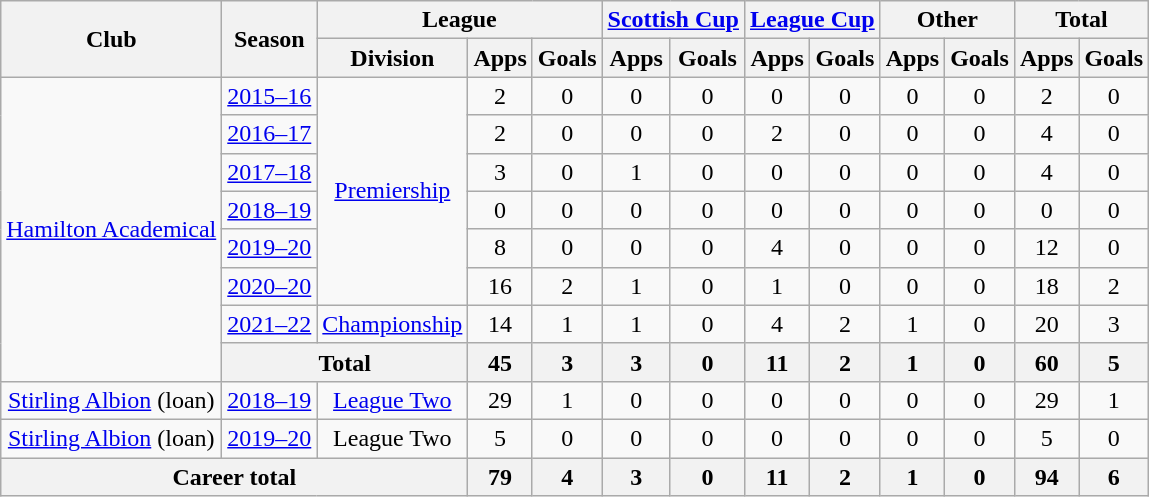<table class="wikitable" style="text-align: center">
<tr>
<th rowspan="2">Club</th>
<th rowspan="2">Season</th>
<th colspan="3">League</th>
<th colspan="2"><a href='#'>Scottish Cup</a></th>
<th colspan="2"><a href='#'>League Cup</a></th>
<th colspan="2">Other</th>
<th colspan="2">Total</th>
</tr>
<tr>
<th>Division</th>
<th>Apps</th>
<th>Goals</th>
<th>Apps</th>
<th>Goals</th>
<th>Apps</th>
<th>Goals</th>
<th>Apps</th>
<th>Goals</th>
<th>Apps</th>
<th>Goals</th>
</tr>
<tr>
<td rowspan="8"><a href='#'>Hamilton Academical</a></td>
<td><a href='#'>2015–16</a></td>
<td rowspan="6"><a href='#'>Premiership</a></td>
<td>2</td>
<td>0</td>
<td>0</td>
<td>0</td>
<td>0</td>
<td>0</td>
<td>0</td>
<td>0</td>
<td>2</td>
<td>0</td>
</tr>
<tr>
<td><a href='#'>2016–17</a></td>
<td>2</td>
<td>0</td>
<td>0</td>
<td>0</td>
<td>2</td>
<td>0</td>
<td>0</td>
<td>0</td>
<td>4</td>
<td>0</td>
</tr>
<tr>
<td><a href='#'>2017–18</a></td>
<td>3</td>
<td>0</td>
<td>1</td>
<td>0</td>
<td>0</td>
<td>0</td>
<td>0</td>
<td>0</td>
<td>4</td>
<td>0</td>
</tr>
<tr>
<td><a href='#'>2018–19</a></td>
<td>0</td>
<td>0</td>
<td>0</td>
<td>0</td>
<td>0</td>
<td>0</td>
<td>0</td>
<td>0</td>
<td>0</td>
<td>0</td>
</tr>
<tr>
<td><a href='#'>2019–20</a></td>
<td>8</td>
<td>0</td>
<td>0</td>
<td>0</td>
<td>4</td>
<td>0</td>
<td>0</td>
<td>0</td>
<td>12</td>
<td>0</td>
</tr>
<tr>
<td><a href='#'>2020–20</a></td>
<td>16</td>
<td>2</td>
<td>1</td>
<td>0</td>
<td>1</td>
<td>0</td>
<td>0</td>
<td>0</td>
<td>18</td>
<td>2</td>
</tr>
<tr>
<td><a href='#'>2021–22</a></td>
<td><a href='#'>Championship</a></td>
<td>14</td>
<td>1</td>
<td>1</td>
<td>0</td>
<td>4</td>
<td>2</td>
<td>1</td>
<td>0</td>
<td>20</td>
<td>3</td>
</tr>
<tr>
<th colspan="2">Total</th>
<th>45</th>
<th>3</th>
<th>3</th>
<th>0</th>
<th>11</th>
<th>2</th>
<th>1</th>
<th>0</th>
<th>60</th>
<th>5</th>
</tr>
<tr>
<td><a href='#'>Stirling Albion</a> (loan)</td>
<td><a href='#'>2018–19</a></td>
<td><a href='#'>League Two</a></td>
<td>29</td>
<td>1</td>
<td>0</td>
<td>0</td>
<td>0</td>
<td>0</td>
<td>0</td>
<td>0</td>
<td>29</td>
<td>1</td>
</tr>
<tr>
<td><a href='#'>Stirling Albion</a> (loan)</td>
<td><a href='#'>2019–20</a></td>
<td>League Two</td>
<td>5</td>
<td>0</td>
<td>0</td>
<td>0</td>
<td>0</td>
<td>0</td>
<td>0</td>
<td>0</td>
<td>5</td>
<td>0</td>
</tr>
<tr>
<th colspan="3">Career total</th>
<th>79</th>
<th>4</th>
<th>3</th>
<th>0</th>
<th>11</th>
<th>2</th>
<th>1</th>
<th>0</th>
<th>94</th>
<th>6</th>
</tr>
</table>
